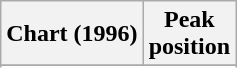<table class="wikitable sortable plainrowheaders" style="text-align:center">
<tr>
<th>Chart (1996)</th>
<th>Peak<br>position</th>
</tr>
<tr>
</tr>
<tr>
</tr>
<tr>
</tr>
</table>
